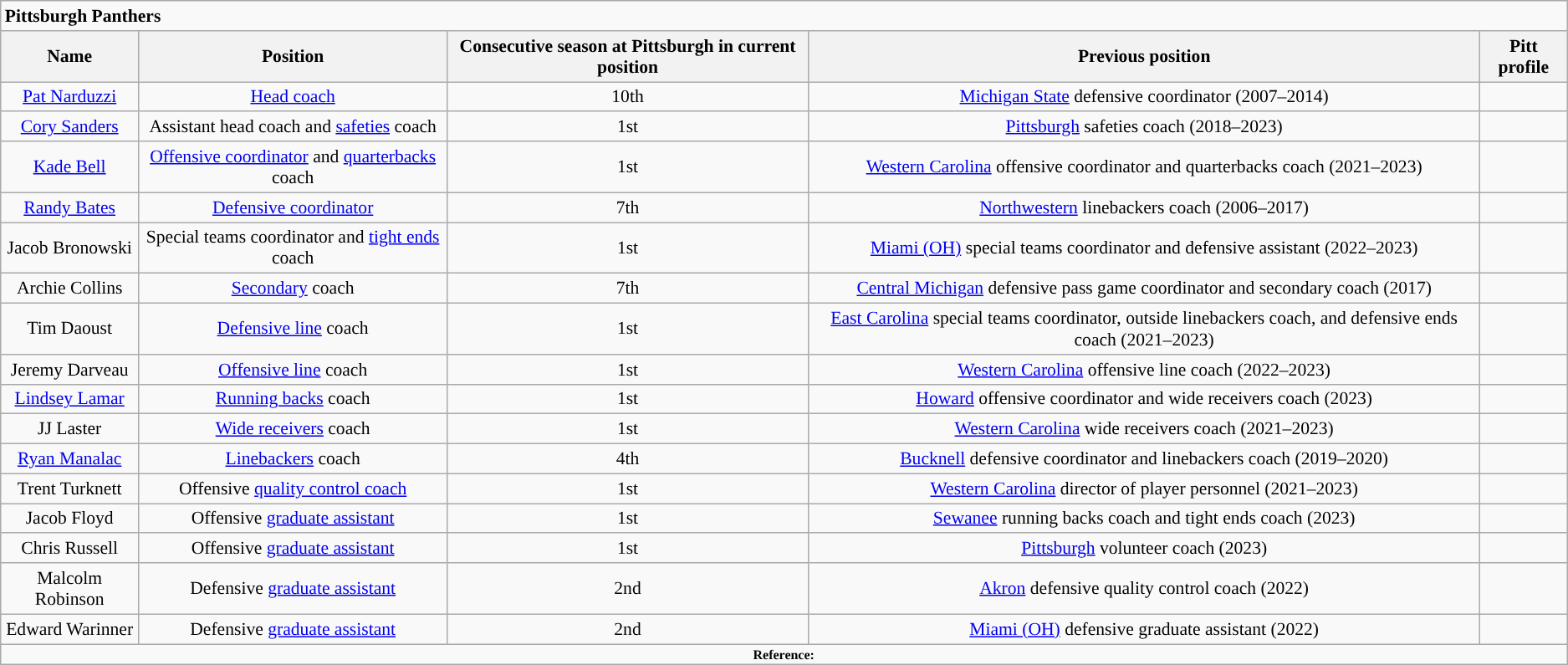<table class="wikitable" style="font-size:90%;">
<tr>
<td colspan=5><strong>Pittsburgh Panthers</strong></td>
</tr>
<tr align="center";>
<th>Name</th>
<th>Position</th>
<th>Consecutive season at Pittsburgh in current position</th>
<th>Previous position</th>
<th>Pitt profile</th>
</tr>
<tr align="center";>
<td><a href='#'>Pat Narduzzi</a></td>
<td><a href='#'>Head coach</a></td>
<td>10th</td>
<td><a href='#'>Michigan State</a> defensive coordinator (2007–2014)</td>
<td></td>
</tr>
<tr align="center" ;>
<td><a href='#'>Cory Sanders</a></td>
<td>Assistant head coach and <a href='#'>safeties</a> coach</td>
<td>1st</td>
<td><a href='#'>Pittsburgh</a> safeties coach (2018–2023)</td>
<td></td>
</tr>
<tr align="center";>
<td><a href='#'>Kade Bell</a></td>
<td><a href='#'>Offensive coordinator</a> and <a href='#'>quarterbacks</a> coach</td>
<td>1st</td>
<td><a href='#'>Western Carolina</a> offensive coordinator and quarterbacks coach (2021–2023)</td>
<td></td>
</tr>
<tr align="center";>
<td><a href='#'>Randy Bates</a></td>
<td><a href='#'>Defensive coordinator</a></td>
<td>7th</td>
<td><a href='#'>Northwestern</a> linebackers coach (2006–2017)</td>
<td></td>
</tr>
<tr align="center";>
<td>Jacob Bronowski</td>
<td>Special teams coordinator and <a href='#'>tight ends</a> coach</td>
<td>1st</td>
<td><a href='#'>Miami (OH)</a> special teams coordinator and defensive assistant (2022–2023)</td>
<td></td>
</tr>
<tr align="center";>
<td>Archie Collins</td>
<td><a href='#'>Secondary</a> coach</td>
<td>7th</td>
<td><a href='#'>Central Michigan</a> defensive pass game coordinator and secondary coach (2017)</td>
<td></td>
</tr>
<tr align="center";>
<td>Tim Daoust</td>
<td><a href='#'>Defensive line</a> coach</td>
<td>1st</td>
<td><a href='#'>East Carolina</a> special teams coordinator, outside linebackers coach, and defensive ends coach (2021–2023)</td>
<td></td>
</tr>
<tr align="center";>
<td>Jeremy Darveau</td>
<td><a href='#'>Offensive line</a> coach</td>
<td>1st</td>
<td><a href='#'>Western Carolina</a> offensive line coach (2022–2023)</td>
<td></td>
</tr>
<tr align="center";>
<td><a href='#'>Lindsey Lamar</a></td>
<td><a href='#'>Running backs</a> coach</td>
<td>1st</td>
<td><a href='#'>Howard</a> offensive coordinator and wide receivers coach (2023)</td>
<td></td>
</tr>
<tr align="center";>
<td>JJ Laster</td>
<td><a href='#'>Wide receivers</a> coach</td>
<td>1st</td>
<td><a href='#'>Western Carolina</a> wide receivers coach (2021–2023)</td>
<td></td>
</tr>
<tr align="center";>
<td><a href='#'>Ryan Manalac</a></td>
<td><a href='#'>Linebackers</a> coach</td>
<td>4th</td>
<td><a href='#'>Bucknell</a> defensive coordinator and linebackers coach (2019–2020)</td>
<td></td>
</tr>
<tr align="center";>
<td>Trent Turknett</td>
<td>Offensive <a href='#'>quality control coach</a></td>
<td>1st</td>
<td><a href='#'>Western Carolina</a> director of player personnel (2021–2023)</td>
<td></td>
</tr>
<tr align="center";>
<td>Jacob Floyd</td>
<td>Offensive <a href='#'>graduate assistant</a></td>
<td>1st</td>
<td><a href='#'>Sewanee</a> running backs coach and tight ends coach (2023)</td>
<td></td>
</tr>
<tr align="center";>
<td>Chris Russell</td>
<td>Offensive <a href='#'>graduate assistant</a></td>
<td>1st</td>
<td><a href='#'>Pittsburgh</a> volunteer coach (2023)</td>
<td></td>
</tr>
<tr align="center";>
<td>Malcolm Robinson</td>
<td>Defensive <a href='#'>graduate assistant</a></td>
<td>2nd</td>
<td><a href='#'>Akron</a> defensive quality control coach (2022)</td>
<td></td>
</tr>
<tr align="center" ;>
<td>Edward Warinner</td>
<td>Defensive <a href='#'>graduate assistant</a></td>
<td>2nd</td>
<td><a href='#'>Miami (OH)</a> defensive graduate assistant (2022)</td>
<td></td>
</tr>
<tr>
<td colspan="5" style="font-size:8pt; text-align:center;"><strong>Reference:</strong></td>
</tr>
</table>
